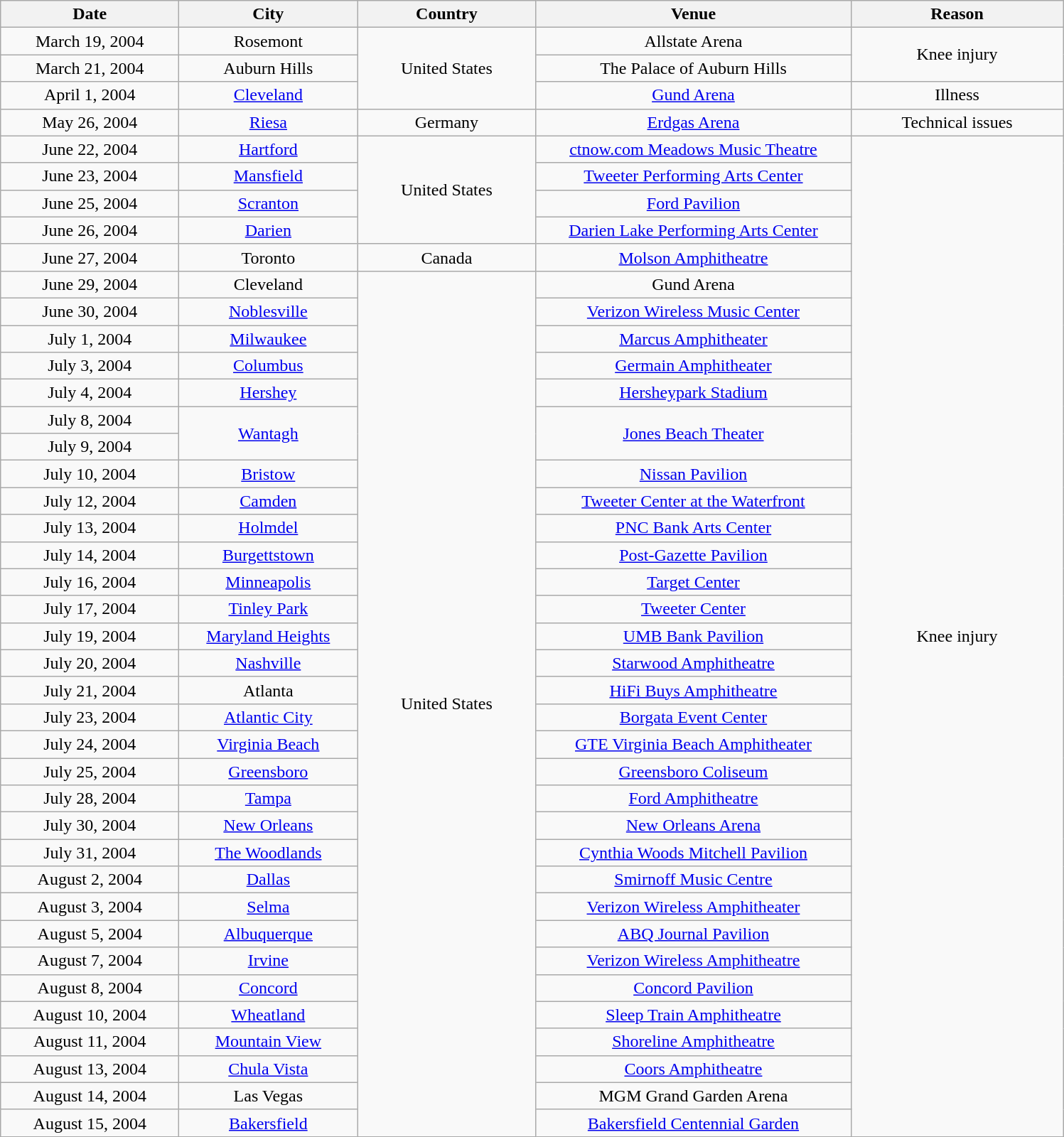<table class="wikitable" style="text-align:center;">
<tr>
<th scope="col" style="width:10em;">Date</th>
<th scope="col" style="width:10em;">City</th>
<th scope="col" style="width:10em;">Country</th>
<th scope="col" style="width:18em;">Venue</th>
<th scope="col" style="width:12em;">Reason</th>
</tr>
<tr>
<td>March 19, 2004</td>
<td>Rosemont</td>
<td rowspan="3">United States</td>
<td>Allstate Arena</td>
<td rowspan="2">Knee injury</td>
</tr>
<tr>
<td>March 21, 2004</td>
<td>Auburn Hills</td>
<td>The Palace of Auburn Hills</td>
</tr>
<tr>
<td>April 1, 2004</td>
<td><a href='#'>Cleveland</a></td>
<td><a href='#'>Gund Arena</a></td>
<td>Illness</td>
</tr>
<tr>
<td>May 26, 2004</td>
<td><a href='#'>Riesa</a></td>
<td>Germany</td>
<td><a href='#'>Erdgas Arena</a></td>
<td>Technical issues</td>
</tr>
<tr>
<td>June 22, 2004</td>
<td><a href='#'>Hartford</a></td>
<td rowspan="4">United States</td>
<td><a href='#'>ctnow.com Meadows Music Theatre</a></td>
<td rowspan="37">Knee injury</td>
</tr>
<tr>
<td>June 23, 2004</td>
<td><a href='#'>Mansfield</a></td>
<td><a href='#'>Tweeter Performing Arts Center</a></td>
</tr>
<tr>
<td>June 25, 2004</td>
<td><a href='#'>Scranton</a></td>
<td><a href='#'>Ford Pavilion</a></td>
</tr>
<tr>
<td>June 26, 2004</td>
<td><a href='#'>Darien</a></td>
<td><a href='#'>Darien Lake Performing Arts Center</a></td>
</tr>
<tr>
<td>June 27, 2004</td>
<td>Toronto</td>
<td>Canada</td>
<td><a href='#'>Molson Amphitheatre</a></td>
</tr>
<tr>
<td>June 29, 2004</td>
<td>Cleveland</td>
<td rowspan="32">United States</td>
<td>Gund Arena</td>
</tr>
<tr>
<td>June 30, 2004</td>
<td><a href='#'>Noblesville</a></td>
<td><a href='#'>Verizon Wireless Music Center</a></td>
</tr>
<tr>
<td>July 1, 2004</td>
<td><a href='#'>Milwaukee</a></td>
<td><a href='#'>Marcus Amphitheater</a></td>
</tr>
<tr>
<td>July 3, 2004</td>
<td><a href='#'>Columbus</a></td>
<td><a href='#'>Germain Amphitheater</a></td>
</tr>
<tr>
<td>July 4, 2004</td>
<td><a href='#'>Hershey</a></td>
<td><a href='#'>Hersheypark Stadium</a></td>
</tr>
<tr>
<td>July 8, 2004</td>
<td rowspan="2"><a href='#'>Wantagh</a></td>
<td rowspan="2"><a href='#'>Jones Beach Theater</a></td>
</tr>
<tr>
<td>July 9, 2004</td>
</tr>
<tr>
<td>July 10, 2004</td>
<td><a href='#'>Bristow</a></td>
<td><a href='#'>Nissan Pavilion</a></td>
</tr>
<tr>
<td>July 12, 2004</td>
<td><a href='#'>Camden</a></td>
<td><a href='#'>Tweeter Center at the Waterfront</a></td>
</tr>
<tr>
<td>July 13, 2004</td>
<td><a href='#'>Holmdel</a></td>
<td><a href='#'>PNC Bank Arts Center</a></td>
</tr>
<tr>
<td>July 14, 2004</td>
<td><a href='#'>Burgettstown</a></td>
<td><a href='#'>Post-Gazette Pavilion</a></td>
</tr>
<tr>
<td>July 16, 2004</td>
<td><a href='#'>Minneapolis</a></td>
<td><a href='#'>Target Center</a></td>
</tr>
<tr>
<td>July 17, 2004</td>
<td><a href='#'>Tinley Park</a></td>
<td><a href='#'>Tweeter Center</a></td>
</tr>
<tr>
<td>July 19, 2004</td>
<td><a href='#'>Maryland Heights</a></td>
<td><a href='#'>UMB Bank Pavilion</a></td>
</tr>
<tr>
<td>July 20, 2004</td>
<td><a href='#'>Nashville</a></td>
<td><a href='#'>Starwood Amphitheatre</a></td>
</tr>
<tr>
<td>July 21, 2004</td>
<td>Atlanta</td>
<td><a href='#'>HiFi Buys Amphitheatre</a></td>
</tr>
<tr>
<td>July 23, 2004</td>
<td><a href='#'>Atlantic City</a></td>
<td><a href='#'>Borgata Event Center</a></td>
</tr>
<tr>
<td>July 24, 2004</td>
<td><a href='#'>Virginia Beach</a></td>
<td><a href='#'>GTE Virginia Beach Amphitheater</a></td>
</tr>
<tr>
<td>July 25, 2004</td>
<td><a href='#'>Greensboro</a></td>
<td><a href='#'>Greensboro Coliseum</a></td>
</tr>
<tr>
<td>July 28, 2004</td>
<td><a href='#'>Tampa</a></td>
<td><a href='#'>Ford Amphitheatre</a></td>
</tr>
<tr>
<td>July 30, 2004</td>
<td><a href='#'>New Orleans</a></td>
<td><a href='#'>New Orleans Arena</a></td>
</tr>
<tr>
<td>July 31, 2004</td>
<td><a href='#'>The Woodlands</a></td>
<td><a href='#'>Cynthia Woods Mitchell Pavilion</a></td>
</tr>
<tr>
<td>August 2, 2004</td>
<td><a href='#'>Dallas</a></td>
<td><a href='#'>Smirnoff Music Centre</a></td>
</tr>
<tr>
<td>August 3, 2004</td>
<td><a href='#'>Selma</a></td>
<td><a href='#'>Verizon Wireless Amphitheater</a></td>
</tr>
<tr>
<td>August 5, 2004</td>
<td><a href='#'>Albuquerque</a></td>
<td><a href='#'>ABQ Journal Pavilion</a></td>
</tr>
<tr>
<td>August 7, 2004</td>
<td><a href='#'>Irvine</a></td>
<td><a href='#'>Verizon Wireless Amphitheatre</a></td>
</tr>
<tr>
<td>August 8, 2004</td>
<td><a href='#'>Concord</a></td>
<td><a href='#'>Concord Pavilion</a></td>
</tr>
<tr>
<td>August 10, 2004</td>
<td><a href='#'>Wheatland</a></td>
<td><a href='#'>Sleep Train Amphitheatre</a></td>
</tr>
<tr>
<td>August 11, 2004</td>
<td><a href='#'>Mountain View</a></td>
<td><a href='#'>Shoreline Amphitheatre</a></td>
</tr>
<tr>
<td>August 13, 2004</td>
<td><a href='#'>Chula Vista</a></td>
<td><a href='#'>Coors Amphitheatre</a></td>
</tr>
<tr>
<td>August 14, 2004</td>
<td>Las Vegas</td>
<td>MGM Grand Garden Arena</td>
</tr>
<tr>
<td>August 15, 2004</td>
<td><a href='#'>Bakersfield</a></td>
<td><a href='#'>Bakersfield Centennial Garden</a></td>
</tr>
</table>
